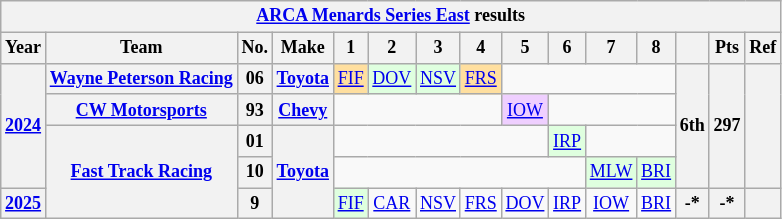<table class="wikitable" style="text-align:center; font-size:75%">
<tr>
<th colspan=15><a href='#'>ARCA Menards Series East</a> results</th>
</tr>
<tr>
<th>Year</th>
<th>Team</th>
<th>No.</th>
<th>Make</th>
<th>1</th>
<th>2</th>
<th>3</th>
<th>4</th>
<th>5</th>
<th>6</th>
<th>7</th>
<th>8</th>
<th></th>
<th>Pts</th>
<th>Ref</th>
</tr>
<tr>
<th rowspan=4><a href='#'>2024</a></th>
<th><a href='#'>Wayne Peterson Racing</a></th>
<th>06</th>
<th><a href='#'>Toyota</a></th>
<td style="background:#FFDF9F;"><a href='#'>FIF</a><br></td>
<td style="background:#DFFFDF;"><a href='#'>DOV</a><br></td>
<td style="background:#DFFFDF;"><a href='#'>NSV</a><br></td>
<td style="background:#FFDF9F;"><a href='#'>FRS</a><br></td>
<td colspan=4></td>
<th rowspan=4>6th</th>
<th rowspan=4>297</th>
<th rowspan=4></th>
</tr>
<tr>
<th><a href='#'>CW Motorsports</a></th>
<th>93</th>
<th><a href='#'>Chevy</a></th>
<td colspan=4></td>
<td style="background:#EFCFFF;"><a href='#'>IOW</a><br></td>
<td colspan=3></td>
</tr>
<tr>
<th rowspan=3><a href='#'>Fast Track Racing</a></th>
<th>01</th>
<th rowspan=3><a href='#'>Toyota</a></th>
<td colspan=5></td>
<td style="background:#DFFFDF;"><a href='#'>IRP</a><br></td>
<td colspan=2></td>
</tr>
<tr>
<th>10</th>
<td colspan=6></td>
<td style="background:#DFFFDF;"><a href='#'>MLW</a><br></td>
<td style="background:#DFFFDF;"><a href='#'>BRI</a><br></td>
</tr>
<tr>
<th><a href='#'>2025</a></th>
<th>9</th>
<td style="background:#DFFFDF;"><a href='#'>FIF</a><br></td>
<td><a href='#'>CAR</a></td>
<td><a href='#'>NSV</a></td>
<td><a href='#'>FRS</a></td>
<td><a href='#'>DOV</a></td>
<td><a href='#'>IRP</a></td>
<td><a href='#'>IOW</a></td>
<td><a href='#'>BRI</a></td>
<th>-*</th>
<th>-*</th>
<th></th>
</tr>
</table>
